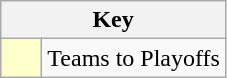<table class="wikitable" style="text-align: center;">
<tr>
<th colspan=2>Key</th>
</tr>
<tr>
<td style="background:#ffffcc; width:20px;"></td>
<td align=left>Teams to Playoffs</td>
</tr>
</table>
